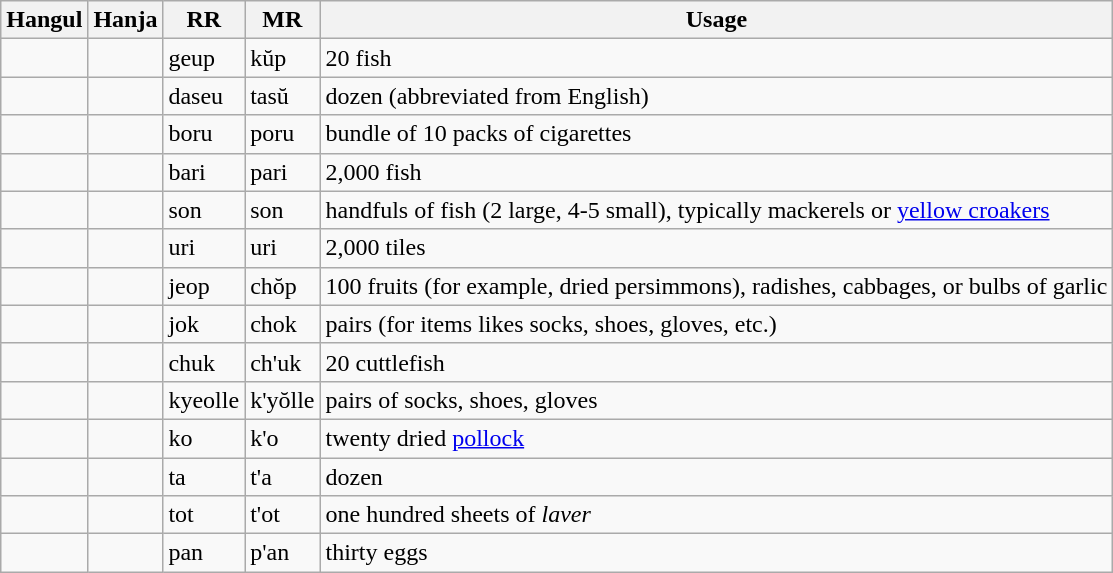<table class=wikitable>
<tr>
<th>Hangul</th>
<th>Hanja</th>
<th>RR</th>
<th>MR</th>
<th>Usage</th>
</tr>
<tr>
<td></td>
<td></td>
<td>geup</td>
<td>kŭp</td>
<td>20 fish</td>
</tr>
<tr>
<td></td>
<td></td>
<td>daseu</td>
<td>tasŭ</td>
<td>dozen (abbreviated from English)</td>
</tr>
<tr>
<td></td>
<td></td>
<td>boru</td>
<td>poru</td>
<td>bundle of 10 packs of cigarettes</td>
</tr>
<tr>
<td></td>
<td></td>
<td>bari</td>
<td>pari</td>
<td>2,000 fish</td>
</tr>
<tr>
<td></td>
<td></td>
<td>son</td>
<td>son</td>
<td>handfuls of fish (2 large, 4-5 small), typically mackerels or <a href='#'>yellow croakers</a></td>
</tr>
<tr>
<td></td>
<td></td>
<td>uri</td>
<td>uri</td>
<td>2,000 tiles</td>
</tr>
<tr>
<td></td>
<td></td>
<td>jeop</td>
<td>chŏp</td>
<td>100 fruits (for example, dried persimmons), radishes, cabbages, or bulbs of garlic</td>
</tr>
<tr>
<td></td>
<td></td>
<td>jok</td>
<td>chok</td>
<td>pairs (for items likes socks, shoes, gloves, etc.)</td>
</tr>
<tr>
<td></td>
<td></td>
<td>chuk</td>
<td>ch'uk</td>
<td>20 cuttlefish</td>
</tr>
<tr>
<td></td>
<td></td>
<td>kyeolle</td>
<td>k'yŏlle</td>
<td>pairs of socks, shoes, gloves</td>
</tr>
<tr>
<td></td>
<td></td>
<td>ko</td>
<td>k'o</td>
<td>twenty dried <a href='#'>pollock</a></td>
</tr>
<tr>
<td></td>
<td></td>
<td>ta</td>
<td>t'a</td>
<td>dozen</td>
</tr>
<tr>
<td></td>
<td></td>
<td>tot</td>
<td>t'ot</td>
<td>one hundred sheets of <em>laver</em></td>
</tr>
<tr>
<td></td>
<td></td>
<td>pan</td>
<td>p'an</td>
<td>thirty eggs</td>
</tr>
</table>
